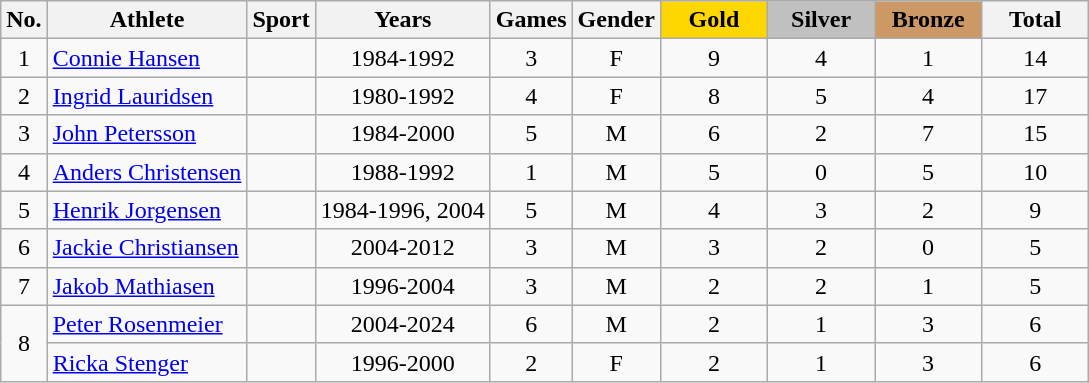<table class="wikitable sortable">
<tr>
<th>No.</th>
<th>Athlete</th>
<th>Sport</th>
<th>Years</th>
<th>Games</th>
<th>Gender</th>
<th style="background:gold; width:4.0em; font-weight:bold;">Gold</th>
<th style="background:silver; width:4.0em; font-weight:bold;">Silver</th>
<th style="background:#c96; width:4.0em; font-weight:bold;">Bronze</th>
<th style="width:4.0em;">Total</th>
</tr>
<tr align=center>
<td>1</td>
<td align=left><a href='#'>Connie Hansen</a></td>
<td align=left></td>
<td>1984-1992</td>
<td>3</td>
<td>F</td>
<td>9</td>
<td>4</td>
<td>1</td>
<td>14</td>
</tr>
<tr align=center>
<td>2</td>
<td align=left><a href='#'>Ingrid Lauridsen</a></td>
<td align=left></td>
<td>1980-1992</td>
<td>4</td>
<td>F</td>
<td>8</td>
<td>5</td>
<td>4</td>
<td>17</td>
</tr>
<tr align=center>
<td>3</td>
<td align=left><a href='#'>John Petersson</a></td>
<td align=left></td>
<td>1984-2000</td>
<td>5</td>
<td>M</td>
<td>6</td>
<td>2</td>
<td>7</td>
<td>15</td>
</tr>
<tr align=center>
<td>4</td>
<td align=left><a href='#'>Anders Christensen</a></td>
<td align=left></td>
<td>1988-1992</td>
<td>1</td>
<td>M</td>
<td>5</td>
<td>0</td>
<td>5</td>
<td>10</td>
</tr>
<tr align=center>
<td>5</td>
<td align=left><a href='#'>Henrik Jorgensen</a></td>
<td align=left><br></td>
<td>1984-1996, 2004</td>
<td>5</td>
<td>M</td>
<td>4</td>
<td>3</td>
<td>2</td>
<td>9</td>
</tr>
<tr align=center>
<td>6</td>
<td align=left><a href='#'>Jackie Christiansen</a></td>
<td align=left></td>
<td>2004-2012</td>
<td>3</td>
<td>M</td>
<td>3</td>
<td>2</td>
<td>0</td>
<td>5</td>
</tr>
<tr align=center>
<td>7</td>
<td align=left><a href='#'>Jakob Mathiasen</a></td>
<td align=left></td>
<td>1996-2004</td>
<td>3</td>
<td>M</td>
<td>2</td>
<td>2</td>
<td>1</td>
<td>5</td>
</tr>
<tr align=center>
<td rowspan=2>8</td>
<td align=left><a href='#'>Peter Rosenmeier</a></td>
<td align=left></td>
<td>2004-2024</td>
<td>6</td>
<td>M</td>
<td>2</td>
<td>1</td>
<td>3</td>
<td>6</td>
</tr>
<tr align=center>
<td align=left><a href='#'>Ricka Stenger</a></td>
<td align=left></td>
<td>1996-2000</td>
<td>2</td>
<td>F</td>
<td>2</td>
<td>1</td>
<td>3</td>
<td>6</td>
</tr>
</table>
